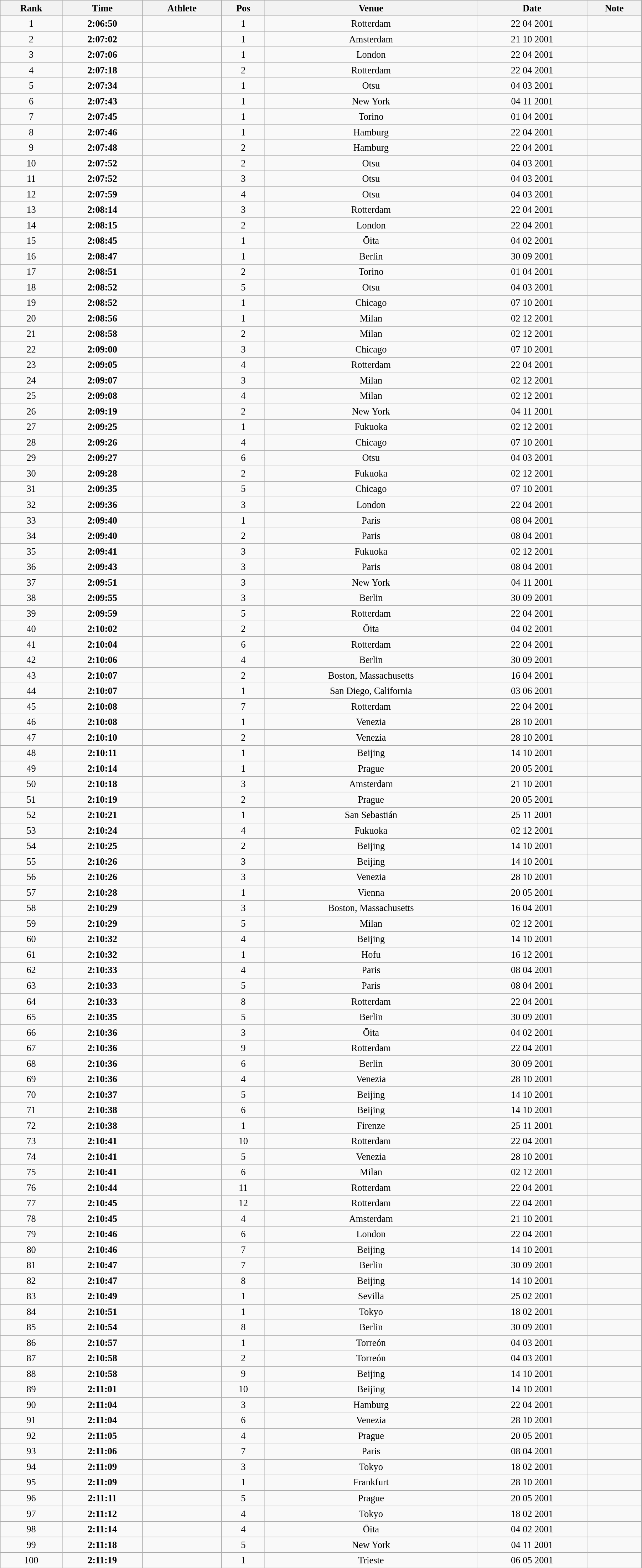<table class="wikitable sortable" style=" text-align:center; font-size:110%;" width="95%">
<tr>
<th>Rank</th>
<th>Time</th>
<th>Athlete</th>
<th>Pos</th>
<th>Venue</th>
<th>Date</th>
<th>Note</th>
</tr>
<tr>
<td>1</td>
<td><strong>2:06:50</strong></td>
<td align=left></td>
<td>1</td>
<td>Rotterdam</td>
<td>22 04 2001</td>
<td></td>
</tr>
<tr>
<td>2</td>
<td><strong>2:07:02</strong></td>
<td align=left></td>
<td>1</td>
<td>Amsterdam</td>
<td>21 10 2001</td>
<td></td>
</tr>
<tr>
<td>3</td>
<td><strong>2:07:06</strong></td>
<td align=left></td>
<td>1</td>
<td>London</td>
<td>22 04 2001</td>
<td></td>
</tr>
<tr>
<td>4</td>
<td><strong>2:07:18</strong></td>
<td align=left></td>
<td>2</td>
<td>Rotterdam</td>
<td>22 04 2001</td>
<td></td>
</tr>
<tr>
<td>5</td>
<td><strong>2:07:34</strong></td>
<td align=left></td>
<td>1</td>
<td>Otsu</td>
<td>04 03 2001</td>
<td></td>
</tr>
<tr>
<td>6</td>
<td><strong>2:07:43</strong></td>
<td align=left></td>
<td>1</td>
<td>New York</td>
<td>04 11 2001</td>
<td></td>
</tr>
<tr>
<td>7</td>
<td><strong>2:07:45</strong></td>
<td align=left></td>
<td>1</td>
<td>Torino</td>
<td>01 04 2001</td>
<td></td>
</tr>
<tr>
<td>8</td>
<td><strong>2:07:46</strong></td>
<td align=left></td>
<td>1</td>
<td>Hamburg</td>
<td>22 04 2001</td>
<td></td>
</tr>
<tr>
<td>9</td>
<td><strong>2:07:48</strong></td>
<td align=left></td>
<td>2</td>
<td>Hamburg</td>
<td>22 04 2001</td>
<td></td>
</tr>
<tr>
<td>10</td>
<td><strong>2:07:52</strong></td>
<td align=left></td>
<td>2</td>
<td>Otsu</td>
<td>04 03 2001</td>
<td></td>
</tr>
<tr>
<td>11</td>
<td><strong>2:07:52</strong></td>
<td align=left></td>
<td>3</td>
<td>Otsu</td>
<td>04 03 2001</td>
<td></td>
</tr>
<tr>
<td>12</td>
<td><strong>2:07:59</strong></td>
<td align=left></td>
<td>4</td>
<td>Otsu</td>
<td>04 03 2001</td>
<td></td>
</tr>
<tr>
<td>13</td>
<td><strong>2:08:14</strong></td>
<td align=left></td>
<td>3</td>
<td>Rotterdam</td>
<td>22 04 2001</td>
<td></td>
</tr>
<tr>
<td>14</td>
<td><strong>2:08:15</strong></td>
<td align=left></td>
<td>2</td>
<td>London</td>
<td>22 04 2001</td>
<td></td>
</tr>
<tr>
<td>15</td>
<td><strong>2:08:45</strong></td>
<td align=left></td>
<td>1</td>
<td>Ōita</td>
<td>04 02 2001</td>
<td></td>
</tr>
<tr>
<td>16</td>
<td><strong>2:08:47</strong></td>
<td align=left></td>
<td>1</td>
<td>Berlin</td>
<td>30 09 2001</td>
<td></td>
</tr>
<tr>
<td>17</td>
<td><strong>2:08:51</strong></td>
<td align=left></td>
<td>2</td>
<td>Torino</td>
<td>01 04 2001</td>
<td></td>
</tr>
<tr>
<td>18</td>
<td><strong>2:08:52</strong></td>
<td align=left></td>
<td>5</td>
<td>Otsu</td>
<td>04 03 2001</td>
<td></td>
</tr>
<tr>
<td>19</td>
<td><strong>2:08:52</strong></td>
<td align=left></td>
<td>1</td>
<td>Chicago</td>
<td>07 10 2001</td>
<td></td>
</tr>
<tr>
<td>20</td>
<td><strong>2:08:56</strong></td>
<td align=left></td>
<td>1</td>
<td>Milan</td>
<td>02 12 2001</td>
<td></td>
</tr>
<tr>
<td>21</td>
<td><strong>2:08:58</strong></td>
<td align=left></td>
<td>2</td>
<td>Milan</td>
<td>02 12 2001</td>
<td></td>
</tr>
<tr>
<td>22</td>
<td><strong>2:09:00</strong></td>
<td align=left></td>
<td>3</td>
<td>Chicago</td>
<td>07 10 2001</td>
<td></td>
</tr>
<tr>
<td>23</td>
<td><strong>2:09:05</strong></td>
<td align=left></td>
<td>4</td>
<td>Rotterdam</td>
<td>22 04 2001</td>
<td></td>
</tr>
<tr>
<td>24</td>
<td><strong>2:09:07</strong></td>
<td align=left></td>
<td>3</td>
<td>Milan</td>
<td>02 12 2001</td>
<td></td>
</tr>
<tr>
<td>25</td>
<td><strong>2:09:08</strong></td>
<td align=left></td>
<td>4</td>
<td>Milan</td>
<td>02 12 2001</td>
<td></td>
</tr>
<tr>
<td>26</td>
<td><strong>2:09:19</strong></td>
<td align=left></td>
<td>2</td>
<td>New York</td>
<td>04 11 2001</td>
<td></td>
</tr>
<tr>
<td>27</td>
<td><strong>2:09:25</strong></td>
<td align=left></td>
<td>1</td>
<td>Fukuoka</td>
<td>02 12 2001</td>
<td></td>
</tr>
<tr>
<td>28</td>
<td><strong>2:09:26</strong></td>
<td align=left></td>
<td>4</td>
<td>Chicago</td>
<td>07 10 2001</td>
<td></td>
</tr>
<tr>
<td>29</td>
<td><strong>2:09:27</strong></td>
<td align=left></td>
<td>6</td>
<td>Otsu</td>
<td>04 03 2001</td>
<td></td>
</tr>
<tr>
<td>30</td>
<td><strong>2:09:28</strong></td>
<td align=left></td>
<td>2</td>
<td>Fukuoka</td>
<td>02 12 2001</td>
<td></td>
</tr>
<tr>
<td>31</td>
<td><strong>2:09:35</strong></td>
<td align=left></td>
<td>5</td>
<td>Chicago</td>
<td>07 10 2001</td>
<td></td>
</tr>
<tr>
<td>32</td>
<td><strong>2:09:36</strong></td>
<td align=left></td>
<td>3</td>
<td>London</td>
<td>22 04 2001</td>
<td></td>
</tr>
<tr>
<td>33</td>
<td><strong>2:09:40</strong></td>
<td align=left></td>
<td>1</td>
<td>Paris</td>
<td>08 04 2001</td>
<td></td>
</tr>
<tr>
<td>34</td>
<td><strong>2:09:40</strong></td>
<td align=left></td>
<td>2</td>
<td>Paris</td>
<td>08 04 2001</td>
<td></td>
</tr>
<tr>
<td>35</td>
<td><strong>2:09:41</strong></td>
<td align=left></td>
<td>3</td>
<td>Fukuoka</td>
<td>02 12 2001</td>
<td></td>
</tr>
<tr>
<td>36</td>
<td><strong>2:09:43</strong></td>
<td align=left></td>
<td>3</td>
<td>Paris</td>
<td>08 04 2001</td>
<td></td>
</tr>
<tr>
<td>37</td>
<td><strong>2:09:51</strong></td>
<td align=left></td>
<td>3</td>
<td>New York</td>
<td>04 11 2001</td>
<td></td>
</tr>
<tr>
<td>38</td>
<td><strong>2:09:55</strong></td>
<td align=left></td>
<td>3</td>
<td>Berlin</td>
<td>30 09 2001</td>
<td></td>
</tr>
<tr>
<td>39</td>
<td><strong>2:09:59</strong></td>
<td align=left></td>
<td>5</td>
<td>Rotterdam</td>
<td>22 04 2001</td>
<td></td>
</tr>
<tr>
<td>40</td>
<td><strong>2:10:02</strong></td>
<td align=left></td>
<td>2</td>
<td>Ōita</td>
<td>04 02 2001</td>
<td></td>
</tr>
<tr>
<td>41</td>
<td><strong>2:10:04</strong></td>
<td align=left></td>
<td>6</td>
<td>Rotterdam</td>
<td>22 04 2001</td>
<td></td>
</tr>
<tr>
<td>42</td>
<td><strong>2:10:06</strong></td>
<td align=left></td>
<td>4</td>
<td>Berlin</td>
<td>30 09 2001</td>
<td></td>
</tr>
<tr>
<td>43</td>
<td><strong>2:10:07</strong></td>
<td align=left></td>
<td>2</td>
<td>Boston, Massachusetts</td>
<td>16 04 2001</td>
<td></td>
</tr>
<tr>
<td>44</td>
<td><strong>2:10:07</strong></td>
<td align=left></td>
<td>1</td>
<td>San Diego, California</td>
<td>03 06 2001</td>
<td></td>
</tr>
<tr>
<td>45</td>
<td><strong>2:10:08</strong></td>
<td align=left></td>
<td>7</td>
<td>Rotterdam</td>
<td>22 04 2001</td>
<td></td>
</tr>
<tr>
<td>46</td>
<td><strong>2:10:08</strong></td>
<td align=left></td>
<td>1</td>
<td>Venezia</td>
<td>28 10 2001</td>
<td></td>
</tr>
<tr>
<td>47</td>
<td><strong>2:10:10</strong></td>
<td align=left></td>
<td>2</td>
<td>Venezia</td>
<td>28 10 2001</td>
<td></td>
</tr>
<tr>
<td>48</td>
<td><strong>2:10:11</strong></td>
<td align=left></td>
<td>1</td>
<td>Beijing</td>
<td>14 10 2001</td>
<td></td>
</tr>
<tr>
<td>49</td>
<td><strong>2:10:14</strong></td>
<td align=left></td>
<td>1</td>
<td>Prague</td>
<td>20 05 2001</td>
<td></td>
</tr>
<tr>
<td>50</td>
<td><strong>2:10:18</strong></td>
<td align=left></td>
<td>3</td>
<td>Amsterdam</td>
<td>21 10 2001</td>
<td></td>
</tr>
<tr>
<td>51</td>
<td><strong>2:10:19</strong></td>
<td align=left></td>
<td>2</td>
<td>Prague</td>
<td>20 05 2001</td>
<td></td>
</tr>
<tr>
<td>52</td>
<td><strong>2:10:21</strong></td>
<td align=left></td>
<td>1</td>
<td>San Sebastián</td>
<td>25 11 2001</td>
<td></td>
</tr>
<tr>
<td>53</td>
<td><strong>2:10:24</strong></td>
<td align=left></td>
<td>4</td>
<td>Fukuoka</td>
<td>02 12 2001</td>
<td></td>
</tr>
<tr>
<td>54</td>
<td><strong>2:10:25</strong></td>
<td align=left></td>
<td>2</td>
<td>Beijing</td>
<td>14 10 2001</td>
<td></td>
</tr>
<tr>
<td>55</td>
<td><strong>2:10:26</strong></td>
<td align=left></td>
<td>3</td>
<td>Beijing</td>
<td>14 10 2001</td>
<td></td>
</tr>
<tr>
<td>56</td>
<td><strong>2:10:26</strong></td>
<td align=left></td>
<td>3</td>
<td>Venezia</td>
<td>28 10 2001</td>
<td></td>
</tr>
<tr>
<td>57</td>
<td><strong>2:10:28</strong></td>
<td align=left></td>
<td>1</td>
<td>Vienna</td>
<td>20 05 2001</td>
<td></td>
</tr>
<tr>
<td>58</td>
<td><strong>2:10:29</strong></td>
<td align=left></td>
<td>3</td>
<td>Boston, Massachusetts</td>
<td>16 04 2001</td>
<td></td>
</tr>
<tr>
<td>59</td>
<td><strong>2:10:29</strong></td>
<td align=left></td>
<td>5</td>
<td>Milan</td>
<td>02 12 2001</td>
<td></td>
</tr>
<tr>
<td>60</td>
<td><strong>2:10:32</strong></td>
<td align=left></td>
<td>4</td>
<td>Beijing</td>
<td>14 10 2001</td>
<td></td>
</tr>
<tr>
<td>61</td>
<td><strong>2:10:32</strong></td>
<td align=left></td>
<td>1</td>
<td>Hofu</td>
<td>16 12 2001</td>
<td></td>
</tr>
<tr>
<td>62</td>
<td><strong>2:10:33</strong></td>
<td align=left></td>
<td>4</td>
<td>Paris</td>
<td>08 04 2001</td>
<td></td>
</tr>
<tr>
<td>63</td>
<td><strong>2:10:33</strong></td>
<td align=left></td>
<td>5</td>
<td>Paris</td>
<td>08 04 2001</td>
<td></td>
</tr>
<tr>
<td>64</td>
<td><strong>2:10:33</strong></td>
<td align=left></td>
<td>8</td>
<td>Rotterdam</td>
<td>22 04 2001</td>
<td></td>
</tr>
<tr>
<td>65</td>
<td><strong>2:10:35</strong></td>
<td align=left></td>
<td>5</td>
<td>Berlin</td>
<td>30 09 2001</td>
<td></td>
</tr>
<tr>
<td>66</td>
<td><strong>2:10:36</strong></td>
<td align=left></td>
<td>3</td>
<td>Ōita</td>
<td>04 02 2001</td>
<td></td>
</tr>
<tr>
<td>67</td>
<td><strong>2:10:36</strong></td>
<td align=left></td>
<td>9</td>
<td>Rotterdam</td>
<td>22 04 2001</td>
<td></td>
</tr>
<tr>
<td>68</td>
<td><strong>2:10:36</strong></td>
<td align=left></td>
<td>6</td>
<td>Berlin</td>
<td>30 09 2001</td>
<td></td>
</tr>
<tr>
<td>69</td>
<td><strong>2:10:36</strong></td>
<td align=left></td>
<td>4</td>
<td>Venezia</td>
<td>28 10 2001</td>
<td></td>
</tr>
<tr>
<td>70</td>
<td><strong>2:10:37</strong></td>
<td align=left></td>
<td>5</td>
<td>Beijing</td>
<td>14 10 2001</td>
<td></td>
</tr>
<tr>
<td>71</td>
<td><strong>2:10:38</strong></td>
<td align=left></td>
<td>6</td>
<td>Beijing</td>
<td>14 10 2001</td>
<td></td>
</tr>
<tr>
<td>72</td>
<td><strong>2:10:38</strong></td>
<td align=left></td>
<td>1</td>
<td>Firenze</td>
<td>25 11 2001</td>
<td></td>
</tr>
<tr>
<td>73</td>
<td><strong>2:10:41</strong></td>
<td align=left></td>
<td>10</td>
<td>Rotterdam</td>
<td>22 04 2001</td>
<td></td>
</tr>
<tr>
<td>74</td>
<td><strong>2:10:41</strong></td>
<td align=left></td>
<td>5</td>
<td>Venezia</td>
<td>28 10 2001</td>
<td></td>
</tr>
<tr>
<td>75</td>
<td><strong>2:10:41</strong></td>
<td align=left></td>
<td>6</td>
<td>Milan</td>
<td>02 12 2001</td>
<td></td>
</tr>
<tr>
<td>76</td>
<td><strong>2:10:44</strong></td>
<td align=left></td>
<td>11</td>
<td>Rotterdam</td>
<td>22 04 2001</td>
<td></td>
</tr>
<tr>
<td>77</td>
<td><strong>2:10:45</strong></td>
<td align=left></td>
<td>12</td>
<td>Rotterdam</td>
<td>22 04 2001</td>
<td></td>
</tr>
<tr>
<td>78</td>
<td><strong>2:10:45</strong></td>
<td align=left></td>
<td>4</td>
<td>Amsterdam</td>
<td>21 10 2001</td>
<td></td>
</tr>
<tr>
<td>79</td>
<td><strong>2:10:46</strong></td>
<td align=left></td>
<td>6</td>
<td>London</td>
<td>22 04 2001</td>
<td></td>
</tr>
<tr>
<td>80</td>
<td><strong>2:10:46</strong></td>
<td align=left></td>
<td>7</td>
<td>Beijing</td>
<td>14 10 2001</td>
<td></td>
</tr>
<tr>
<td>81</td>
<td><strong>2:10:47</strong></td>
<td align=left></td>
<td>7</td>
<td>Berlin</td>
<td>30 09 2001</td>
<td></td>
</tr>
<tr>
<td>82</td>
<td><strong>2:10:47</strong></td>
<td align=left></td>
<td>8</td>
<td>Beijing</td>
<td>14 10 2001</td>
<td></td>
</tr>
<tr>
<td>83</td>
<td><strong>2:10:49</strong></td>
<td align=left></td>
<td>1</td>
<td>Sevilla</td>
<td>25 02 2001</td>
<td></td>
</tr>
<tr>
<td>84</td>
<td><strong>2:10:51</strong></td>
<td align=left></td>
<td>1</td>
<td>Tokyo</td>
<td>18 02 2001</td>
<td></td>
</tr>
<tr>
<td>85</td>
<td><strong>2:10:54</strong></td>
<td align=left></td>
<td>8</td>
<td>Berlin</td>
<td>30 09 2001</td>
<td></td>
</tr>
<tr>
<td>86</td>
<td><strong>2:10:57</strong></td>
<td align=left></td>
<td>1</td>
<td>Torreón</td>
<td>04 03 2001</td>
<td></td>
</tr>
<tr>
<td>87</td>
<td><strong>2:10:58</strong></td>
<td align=left></td>
<td>2</td>
<td>Torreón</td>
<td>04 03 2001</td>
<td></td>
</tr>
<tr>
<td>88</td>
<td><strong>2:10:58</strong></td>
<td align=left></td>
<td>9</td>
<td>Beijing</td>
<td>14 10 2001</td>
<td></td>
</tr>
<tr>
<td>89</td>
<td><strong>2:11:01</strong></td>
<td align=left></td>
<td>10</td>
<td>Beijing</td>
<td>14 10 2001</td>
<td></td>
</tr>
<tr>
<td>90</td>
<td><strong>2:11:04</strong></td>
<td align=left></td>
<td>3</td>
<td>Hamburg</td>
<td>22 04 2001</td>
<td></td>
</tr>
<tr>
<td>91</td>
<td><strong>2:11:04</strong></td>
<td align=left></td>
<td>6</td>
<td>Venezia</td>
<td>28 10 2001</td>
<td></td>
</tr>
<tr>
<td>92</td>
<td><strong>2:11:05</strong></td>
<td align=left></td>
<td>4</td>
<td>Prague</td>
<td>20 05 2001</td>
<td></td>
</tr>
<tr>
<td>93</td>
<td><strong>2:11:06</strong></td>
<td align=left></td>
<td>7</td>
<td>Paris</td>
<td>08 04 2001</td>
<td></td>
</tr>
<tr>
<td>94</td>
<td><strong>2:11:09</strong></td>
<td align=left></td>
<td>3</td>
<td>Tokyo</td>
<td>18 02 2001</td>
<td></td>
</tr>
<tr>
<td>95</td>
<td><strong>2:11:09</strong></td>
<td align=left></td>
<td>1</td>
<td>Frankfurt</td>
<td>28 10 2001</td>
<td></td>
</tr>
<tr>
<td>96</td>
<td><strong>2:11:11</strong></td>
<td align=left></td>
<td>5</td>
<td>Prague</td>
<td>20 05 2001</td>
<td></td>
</tr>
<tr>
<td>97</td>
<td><strong>2:11:12</strong></td>
<td align=left></td>
<td>4</td>
<td>Tokyo</td>
<td>18 02 2001</td>
<td></td>
</tr>
<tr>
<td>98</td>
<td><strong>2:11:14</strong></td>
<td align=left></td>
<td>4</td>
<td>Ōita</td>
<td>04 02 2001</td>
<td></td>
</tr>
<tr>
<td>99</td>
<td><strong>2:11:18</strong></td>
<td align=left></td>
<td>5</td>
<td>New York</td>
<td>04 11 2001</td>
<td></td>
</tr>
<tr>
<td>100</td>
<td><strong>2:11:19</strong></td>
<td align=left></td>
<td>1</td>
<td>Trieste</td>
<td>06 05 2001</td>
<td></td>
</tr>
</table>
